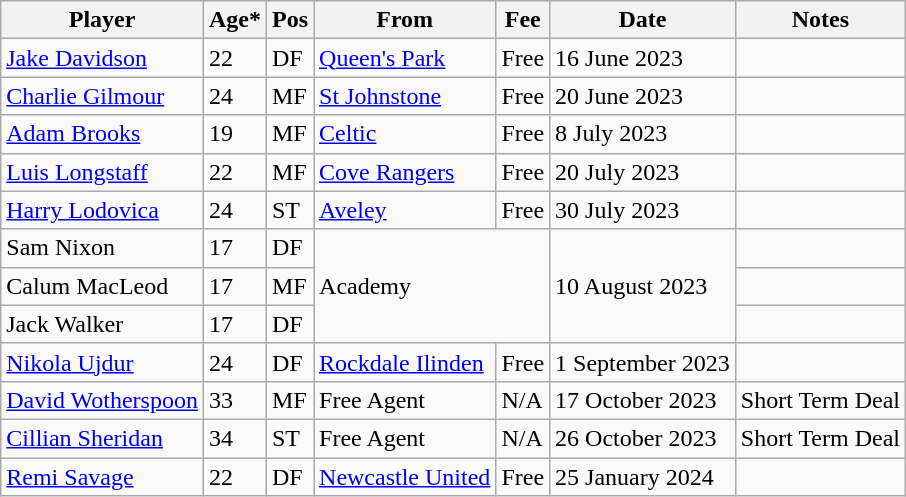<table class="wikitable">
<tr>
<th>Player</th>
<th>Age*</th>
<th>Pos</th>
<th>From</th>
<th>Fee</th>
<th>Date</th>
<th>Notes</th>
</tr>
<tr>
<td> <a href='#'>Jake Davidson</a></td>
<td>22</td>
<td>DF</td>
<td> <a href='#'>Queen's Park</a></td>
<td>Free</td>
<td>16 June 2023</td>
<td></td>
</tr>
<tr>
<td> <a href='#'>Charlie Gilmour</a></td>
<td>24</td>
<td>MF</td>
<td> <a href='#'>St Johnstone</a></td>
<td>Free</td>
<td>20 June 2023</td>
<td></td>
</tr>
<tr>
<td> <a href='#'>Adam Brooks</a></td>
<td>19</td>
<td>MF</td>
<td> <a href='#'>Celtic</a></td>
<td>Free</td>
<td>8 July 2023</td>
<td></td>
</tr>
<tr>
<td> <a href='#'>Luis Longstaff</a></td>
<td>22</td>
<td>MF</td>
<td> <a href='#'>Cove Rangers</a></td>
<td>Free</td>
<td>20 July 2023</td>
<td></td>
</tr>
<tr>
<td> <a href='#'>Harry Lodovica</a></td>
<td>24</td>
<td>ST</td>
<td> <a href='#'>Aveley</a></td>
<td>Free</td>
<td>30 July 2023</td>
<td></td>
</tr>
<tr>
<td> Sam Nixon</td>
<td>17</td>
<td>DF</td>
<td colspan="2" rowspan="3">Academy</td>
<td rowspan="3">10 August 2023</td>
<td></td>
</tr>
<tr>
<td> Calum MacLeod</td>
<td>17</td>
<td>MF</td>
<td></td>
</tr>
<tr>
<td> Jack Walker</td>
<td>17</td>
<td>DF</td>
<td></td>
</tr>
<tr>
<td> <a href='#'>Nikola Ujdur</a></td>
<td>24</td>
<td>DF</td>
<td> <a href='#'>Rockdale Ilinden</a></td>
<td>Free</td>
<td>1 September 2023</td>
<td></td>
</tr>
<tr>
<td> <a href='#'>David Wotherspoon</a></td>
<td>33</td>
<td>MF</td>
<td>Free Agent</td>
<td>N/A</td>
<td>17 October 2023</td>
<td>Short Term Deal</td>
</tr>
<tr>
<td> <a href='#'>Cillian Sheridan</a></td>
<td>34</td>
<td>ST</td>
<td>Free Agent</td>
<td>N/A</td>
<td>26 October 2023</td>
<td>Short Term Deal</td>
</tr>
<tr>
<td> <a href='#'>Remi Savage</a></td>
<td>22</td>
<td>DF</td>
<td> <a href='#'>Newcastle United</a></td>
<td>Free</td>
<td>25 January 2024</td>
<td></td>
</tr>
</table>
